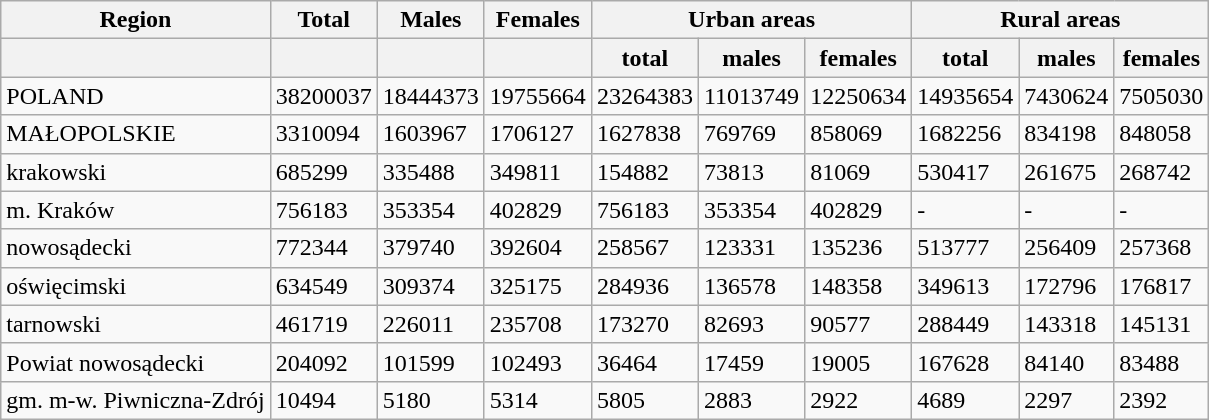<table class="wikitable">
<tr>
<th>Region</th>
<th>Total</th>
<th>Males</th>
<th>Females</th>
<th colspan="3">Urban areas</th>
<th colspan="3">Rural areas</th>
</tr>
<tr>
<th></th>
<th></th>
<th></th>
<th></th>
<th>total</th>
<th>males</th>
<th>females</th>
<th>total</th>
<th>males</th>
<th>females</th>
</tr>
<tr>
<td>POLAND</td>
<td>38200037</td>
<td>18444373</td>
<td>19755664</td>
<td>23264383</td>
<td>11013749</td>
<td>12250634</td>
<td>14935654</td>
<td>7430624</td>
<td>7505030</td>
</tr>
<tr>
<td>MAŁOPOLSKIE</td>
<td>3310094</td>
<td>1603967</td>
<td>1706127</td>
<td>1627838</td>
<td>769769</td>
<td>858069</td>
<td>1682256</td>
<td>834198</td>
<td>848058</td>
</tr>
<tr>
<td>krakowski</td>
<td>685299</td>
<td>335488</td>
<td>349811</td>
<td>154882</td>
<td>73813</td>
<td>81069</td>
<td>530417</td>
<td>261675</td>
<td>268742</td>
</tr>
<tr>
<td>m. Kraków</td>
<td>756183</td>
<td>353354</td>
<td>402829</td>
<td>756183</td>
<td>353354</td>
<td>402829</td>
<td>-</td>
<td>-</td>
<td>-</td>
</tr>
<tr>
<td>nowosądecki</td>
<td>772344</td>
<td>379740</td>
<td>392604</td>
<td>258567</td>
<td>123331</td>
<td>135236</td>
<td>513777</td>
<td>256409</td>
<td>257368</td>
</tr>
<tr>
<td>oświęcimski</td>
<td>634549</td>
<td>309374</td>
<td>325175</td>
<td>284936</td>
<td>136578</td>
<td>148358</td>
<td>349613</td>
<td>172796</td>
<td>176817</td>
</tr>
<tr>
<td>tarnowski</td>
<td>461719</td>
<td>226011</td>
<td>235708</td>
<td>173270</td>
<td>82693</td>
<td>90577</td>
<td>288449</td>
<td>143318</td>
<td>145131</td>
</tr>
<tr>
<td>Powiat nowosądecki</td>
<td>204092</td>
<td>101599</td>
<td>102493</td>
<td>36464</td>
<td>17459</td>
<td>19005</td>
<td>167628</td>
<td>84140</td>
<td>83488</td>
</tr>
<tr>
<td>gm. m-w. Piwniczna-Zdrój</td>
<td>10494</td>
<td>5180</td>
<td>5314</td>
<td>5805</td>
<td>2883</td>
<td>2922</td>
<td>4689</td>
<td>2297</td>
<td>2392</td>
</tr>
</table>
